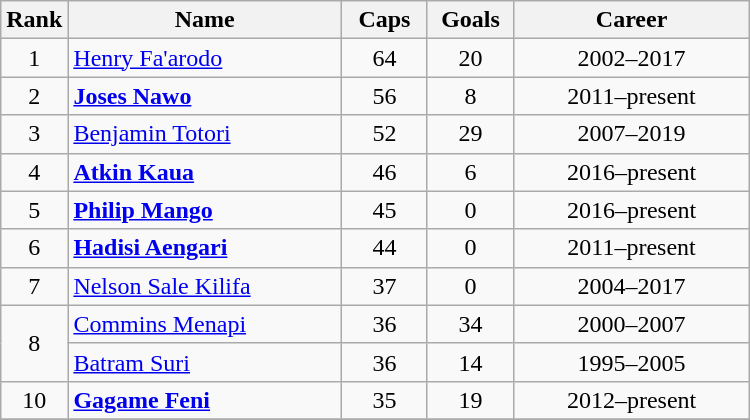<table class="wikitable sortable" style="text-align: center;">
<tr>
<th width=30px>Rank</th>
<th class="unsortable" style="width:175px;">Name</th>
<th width=50px>Caps</th>
<th width=50px>Goals</th>
<th class="unsortable" style="width:150px;">Career</th>
</tr>
<tr>
<td>1</td>
<td align=left><a href='#'>Henry Fa'arodo</a></td>
<td>64</td>
<td>20</td>
<td>2002–2017</td>
</tr>
<tr>
<td>2</td>
<td align=left><strong><a href='#'>Joses Nawo</a></strong></td>
<td>56</td>
<td>8</td>
<td>2011–present</td>
</tr>
<tr>
<td>3</td>
<td align=left><a href='#'>Benjamin Totori</a></td>
<td>52</td>
<td>29</td>
<td>2007–2019</td>
</tr>
<tr>
<td>4</td>
<td align=left><strong><a href='#'>Atkin Kaua</a></strong></td>
<td>46</td>
<td>6</td>
<td>2016–present</td>
</tr>
<tr>
<td>5</td>
<td align=left><strong><a href='#'>Philip Mango</a></strong></td>
<td>45</td>
<td>0</td>
<td>2016–present</td>
</tr>
<tr>
<td>6</td>
<td align=left><strong><a href='#'>Hadisi Aengari</a></strong></td>
<td>44</td>
<td>0</td>
<td>2011–present</td>
</tr>
<tr>
<td>7</td>
<td align=left><a href='#'>Nelson Sale Kilifa</a></td>
<td>37</td>
<td>0</td>
<td>2004–2017</td>
</tr>
<tr>
<td rowspan=2>8</td>
<td align=left><a href='#'>Commins Menapi</a></td>
<td>36</td>
<td>34</td>
<td>2000–2007</td>
</tr>
<tr>
<td align=left><a href='#'>Batram Suri</a></td>
<td>36</td>
<td>14</td>
<td>1995–2005</td>
</tr>
<tr>
<td>10</td>
<td align="left"><strong><a href='#'>Gagame Feni</a></strong></td>
<td>35</td>
<td>19</td>
<td>2012–present</td>
</tr>
<tr>
</tr>
</table>
